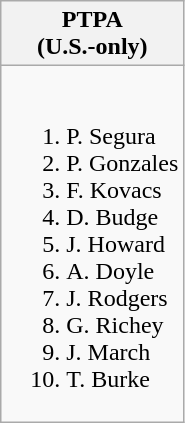<table class="wikitable">
<tr>
<th>PTPA<br>(U.S.-only)</th>
</tr>
<tr style="vertical-align: top;">
<td style="white-space: nowrap;"><br><ol><li> P. Segura</li><li> P. Gonzales</li><li> F. Kovacs</li><li> D. Budge</li><li> J. Howard</li><li> A. Doyle</li><li> J. Rodgers</li><li> G. Richey</li><li> J. March</li><li> T. Burke</li></ol></td>
</tr>
</table>
